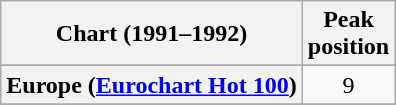<table class="wikitable sortable plainrowheaders" style="text-align:center">
<tr>
<th>Chart (1991–1992)</th>
<th>Peak<br>position</th>
</tr>
<tr>
</tr>
<tr>
</tr>
<tr>
</tr>
<tr>
<th scope="row">Europe (<a href='#'>Eurochart Hot 100</a>)</th>
<td>9</td>
</tr>
<tr>
</tr>
<tr>
</tr>
<tr>
</tr>
<tr>
</tr>
<tr>
</tr>
</table>
